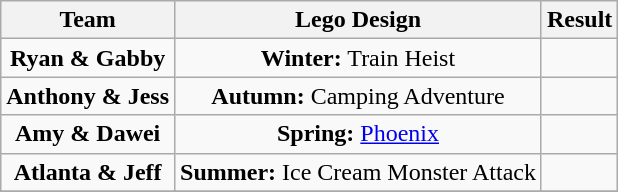<table class="wikitable" style="text-align:center">
<tr valign="top">
<th>Team</th>
<th>Lego Design</th>
<th>Result</th>
</tr>
<tr>
<td><strong>Ryan & Gabby</strong></td>
<td><strong>Winter:</strong> Train Heist</td>
<td></td>
</tr>
<tr>
<td><strong>Anthony & Jess</strong></td>
<td><strong>Autumn:</strong> Camping Adventure</td>
<td></td>
</tr>
<tr>
<td><strong>Amy & Dawei</strong></td>
<td><strong>Spring:</strong> <a href='#'>Phoenix</a></td>
<td></td>
</tr>
<tr>
<td><strong>Atlanta & Jeff</strong></td>
<td><strong>Summer:</strong> Ice Cream Monster Attack</td>
<td></td>
</tr>
<tr>
</tr>
</table>
